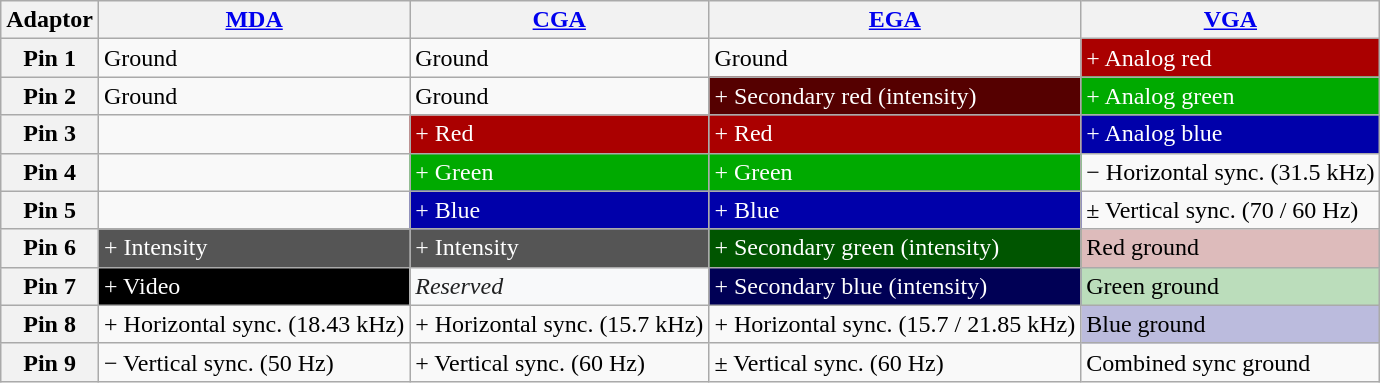<table class="wikitable">
<tr>
<th>Adaptor</th>
<th><a href='#'>MDA</a></th>
<th><a href='#'>CGA</a></th>
<th><a href='#'>EGA</a></th>
<th><a href='#'>VGA</a> <small></small></th>
</tr>
<tr>
<th>Pin 1</th>
<td>Ground</td>
<td>Ground</td>
<td>Ground</td>
<td style="background-color:#A00; color:#FFF;">+ Analog red</td>
</tr>
<tr>
<th>Pin 2</th>
<td>Ground</td>
<td>Ground</td>
<td style="background-color:#500; color:#FFF;">+ Secondary red (intensity)</td>
<td style="background-color:#0A0; color:#FFF;">+ Analog green</td>
</tr>
<tr>
<th>Pin 3</th>
<td></td>
<td style="background-color:#A00; color:#FFF;">+ Red</td>
<td style="background-color:#A00; color:#FFF;">+ Red</td>
<td style="background-color:#00A; color:#FFF;">+ Analog blue</td>
</tr>
<tr>
<th>Pin 4</th>
<td></td>
<td style="background-color:#0A0; color:#FFF;">+ Green</td>
<td style="background-color:#0A0; color:#FFF;">+ Green</td>
<td>− Horizontal sync. (31.5 kHz)</td>
</tr>
<tr>
<th>Pin 5</th>
<td></td>
<td style="background-color:#00A; color:#FFF;">+ Blue</td>
<td style="background-color:#00A; color:#FFF;">+ Blue</td>
<td>± Vertical sync. (70 / 60 Hz)</td>
</tr>
<tr>
<th>Pin 6</th>
<td style="background-color:#555; color:#FFF;">+ Intensity</td>
<td style="background-color:#555; color:#FFF;">+ Intensity</td>
<td style="background-color:#050; color:#FFF;">+ Secondary green (intensity)</td>
<td style="background-color:#DBB; color:#000;">Red ground</td>
</tr>
<tr>
<th>Pin 7</th>
<td style="background-color:#000000; color:#ffffff;">+ Video</td>
<td style="font-style:italic; background-color:#F8F9FA; color:#202122;">Reserved</td>
<td style="background-color:#005; color:#FFF;">+ Secondary blue (intensity)</td>
<td style="background-color:#BDB; color:#000;">Green ground</td>
</tr>
<tr>
<th>Pin 8</th>
<td>+ Horizontal sync. (18.43 kHz)</td>
<td>+ Horizontal sync. (15.7 kHz)</td>
<td>+ Horizontal sync. (15.7 / 21.85 kHz)</td>
<td style="background-color:#BBD; color:#000;">Blue ground</td>
</tr>
<tr>
<th>Pin 9</th>
<td>− Vertical sync. (50 Hz)</td>
<td>+ Vertical sync. (60 Hz)</td>
<td>± Vertical sync. (60 Hz)</td>
<td>Combined sync ground</td>
</tr>
</table>
